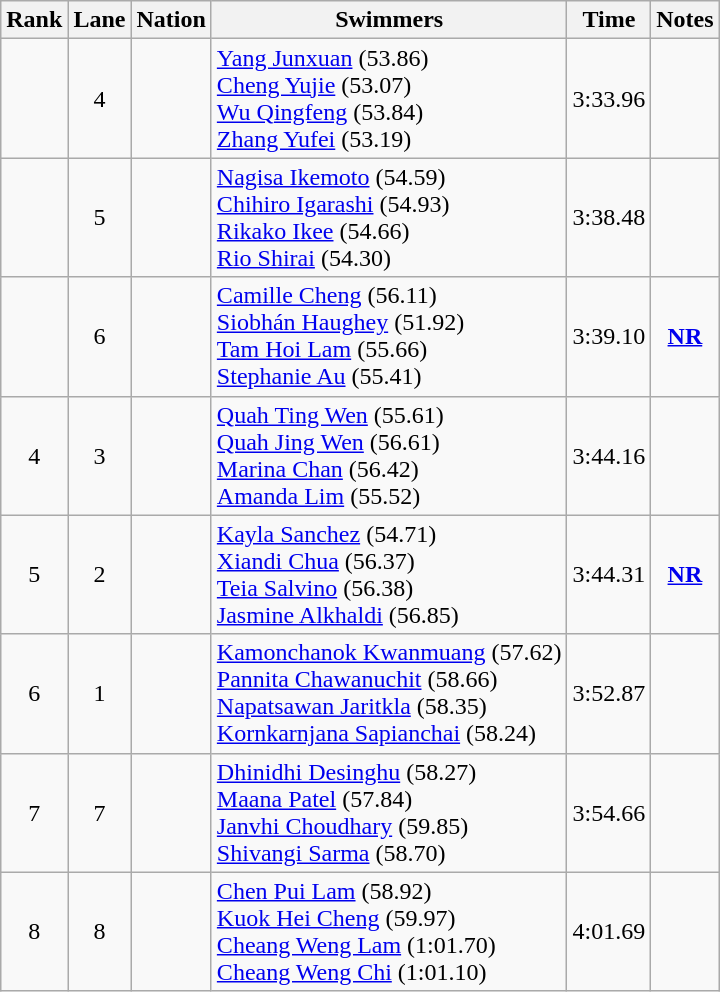<table class="wikitable sortable" style="text-align:center">
<tr>
<th>Rank</th>
<th>Lane</th>
<th>Nation</th>
<th>Swimmers</th>
<th>Time</th>
<th>Notes</th>
</tr>
<tr>
<td></td>
<td>4</td>
<td align=left></td>
<td align=left><a href='#'>Yang Junxuan</a> (53.86)<br><a href='#'>Cheng Yujie</a> (53.07)<br><a href='#'>Wu Qingfeng</a> (53.84)<br><a href='#'>Zhang Yufei</a> (53.19)</td>
<td>3:33.96</td>
<td></td>
</tr>
<tr>
<td></td>
<td>5</td>
<td align=left></td>
<td align=left><a href='#'>Nagisa Ikemoto</a> (54.59)<br><a href='#'>Chihiro Igarashi</a> (54.93)<br><a href='#'>Rikako Ikee</a> (54.66)<br><a href='#'>Rio Shirai</a> (54.30)</td>
<td>3:38.48</td>
<td></td>
</tr>
<tr>
<td></td>
<td>6</td>
<td align=left></td>
<td align=left><a href='#'>Camille Cheng</a> (56.11)<br><a href='#'>Siobhán Haughey</a> (51.92)<br><a href='#'>Tam Hoi Lam</a> (55.66)<br><a href='#'>Stephanie Au</a> (55.41)</td>
<td>3:39.10</td>
<td><strong><a href='#'>NR</a></strong></td>
</tr>
<tr>
<td>4</td>
<td>3</td>
<td align=left></td>
<td align=left><a href='#'>Quah Ting Wen</a> (55.61)<br><a href='#'>Quah Jing Wen</a> (56.61)<br><a href='#'>Marina Chan</a> (56.42)<br><a href='#'>Amanda Lim</a> (55.52)</td>
<td>3:44.16</td>
<td></td>
</tr>
<tr>
<td>5</td>
<td>2</td>
<td align=left></td>
<td align=left><a href='#'>Kayla Sanchez</a> (54.71)<br><a href='#'>Xiandi Chua</a> (56.37)<br><a href='#'>Teia Salvino</a> (56.38)<br><a href='#'>Jasmine Alkhaldi</a> (56.85)</td>
<td>3:44.31</td>
<td><strong><a href='#'>NR</a></strong></td>
</tr>
<tr>
<td>6</td>
<td>1</td>
<td align=left></td>
<td align=left><a href='#'>Kamonchanok Kwanmuang</a> (57.62)<br><a href='#'>Pannita Chawanuchit</a> (58.66)<br><a href='#'>Napatsawan Jaritkla</a> (58.35)<br><a href='#'>Kornkarnjana Sapianchai</a> (58.24)</td>
<td>3:52.87</td>
<td></td>
</tr>
<tr>
<td>7</td>
<td>7</td>
<td align=left></td>
<td align=left><a href='#'>Dhinidhi Desinghu</a> (58.27)<br><a href='#'>Maana Patel</a> (57.84)<br><a href='#'>Janvhi Choudhary</a> (59.85)<br><a href='#'>Shivangi Sarma</a> (58.70)</td>
<td>3:54.66</td>
<td></td>
</tr>
<tr>
<td>8</td>
<td>8</td>
<td align=left></td>
<td align=left><a href='#'>Chen Pui Lam</a> (58.92)<br><a href='#'>Kuok Hei Cheng</a> (59.97)<br><a href='#'>Cheang Weng Lam</a> (1:01.70)<br><a href='#'>Cheang Weng Chi</a> (1:01.10)</td>
<td>4:01.69</td>
<td></td>
</tr>
</table>
